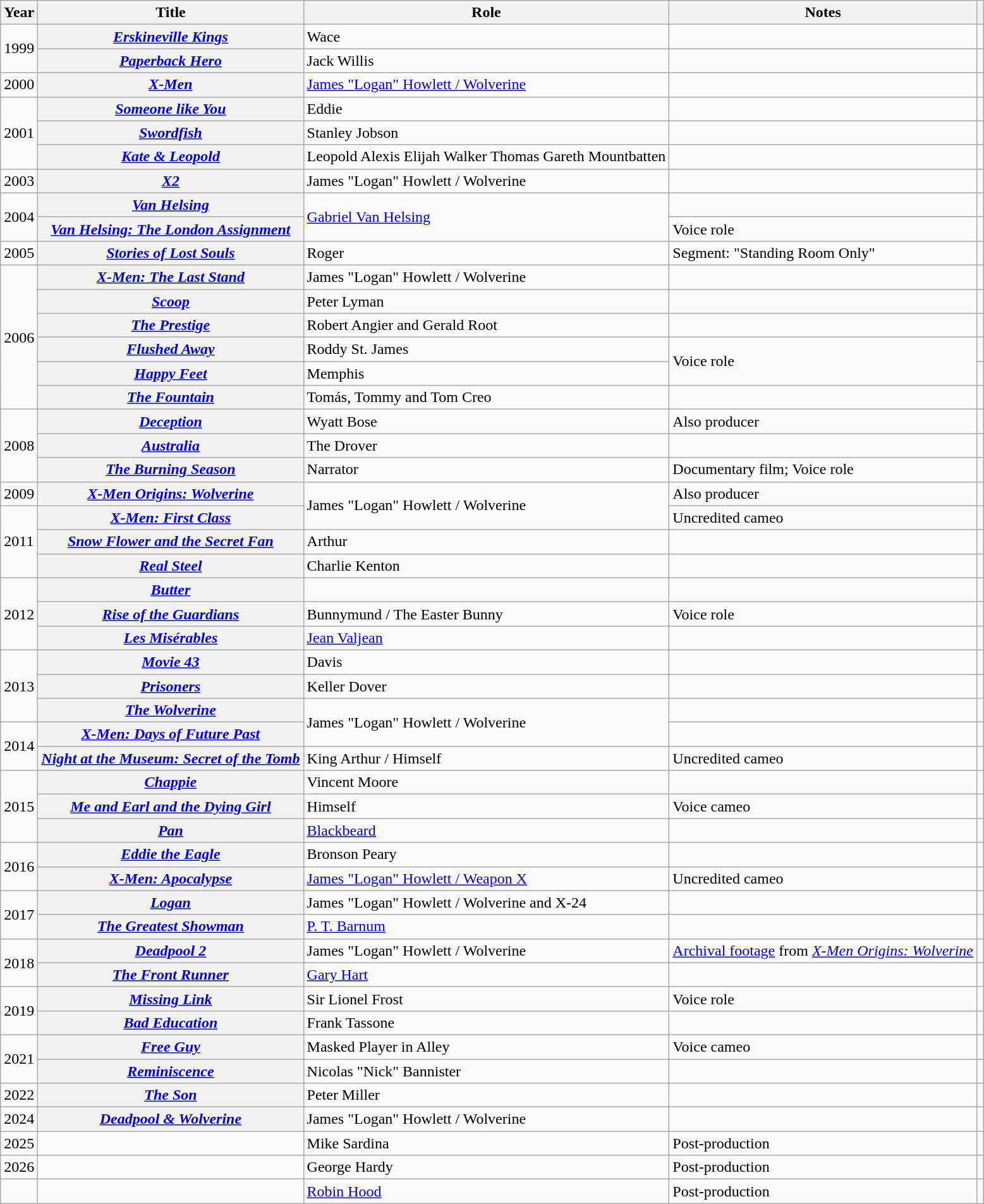<table class="wikitable sortable plainrowheaders" style="text-align:left;">
<tr>
<th scope="col">Year</th>
<th scope="col">Title</th>
<th scope="col">Role</th>
<th scope="col" class="unsortable">Notes</th>
<th scope="col" class="unsortable"></th>
</tr>
<tr>
<td rowspan="2">1999</td>
<th scope="row"><em><a href='#'>Erskineville Kings</a></em></th>
<td>Wace</td>
<td></td>
<td align="center"></td>
</tr>
<tr>
<th scope="row"><em><a href='#'>Paperback Hero</a></em></th>
<td>Jack Willis</td>
<td></td>
<td align="center"></td>
</tr>
<tr>
<td>2000</td>
<th scope="row"><em><a href='#'>X-Men</a></em></th>
<td><a href='#'>James "Logan" Howlett / Wolverine</a></td>
<td></td>
<td align="center"></td>
</tr>
<tr>
<td rowspan=3>2001</td>
<th scope="row"><em><a href='#'>Someone like You</a></em></th>
<td>Eddie</td>
<td></td>
<td align="center"></td>
</tr>
<tr>
<th scope="row"><em><a href='#'>Swordfish</a></em></th>
<td>Stanley Jobson</td>
<td></td>
<td align="center"></td>
</tr>
<tr>
<th scope="row"><em><a href='#'>Kate & Leopold</a></em></th>
<td>Leopold Alexis Elijah Walker Thomas Gareth Mountbatten</td>
<td></td>
<td align="center"></td>
</tr>
<tr>
<td>2003</td>
<th scope="row"><em><a href='#'>X2</a></em></th>
<td>James "Logan" Howlett / Wolverine</td>
<td></td>
<td align="center"></td>
</tr>
<tr>
<td rowspan=2>2004</td>
<th scope="row"><em><a href='#'>Van Helsing</a></em></th>
<td rowspan="2"><a href='#'>Gabriel Van Helsing</a></td>
<td></td>
<td align="center"></td>
</tr>
<tr>
<th scope="row"><em><a href='#'>Van Helsing: The London Assignment</a></em></th>
<td>Voice role</td>
<td align="center"></td>
</tr>
<tr>
<td>2005</td>
<th scope="row"><em><a href='#'>Stories of Lost Souls</a></em></th>
<td>Roger</td>
<td>Segment: "Standing Room Only"</td>
<td align="center"></td>
</tr>
<tr>
<td rowspan=6>2006</td>
<th scope="row"><em><a href='#'>X-Men: The Last Stand</a></em></th>
<td>James "Logan" Howlett / Wolverine</td>
<td></td>
<td align="center"></td>
</tr>
<tr>
<th scope="row"><em><a href='#'>Scoop</a></em></th>
<td>Peter Lyman</td>
<td></td>
<td align="center"></td>
</tr>
<tr>
<th scope="row"><em> <a href='#'>The Prestige</a></em></th>
<td>Robert Angier and Gerald Root</td>
<td></td>
<td align="center"></td>
</tr>
<tr>
<th scope="row"><em><a href='#'>Flushed Away</a></em></th>
<td>Roddy St. James</td>
<td rowspan="2">Voice role</td>
<td align="center"></td>
</tr>
<tr>
<th scope="row"><em><a href='#'>Happy Feet</a></em></th>
<td>Memphis</td>
<td align="center"></td>
</tr>
<tr>
<th scope="row"><em><a href='#'>The Fountain</a></em></th>
<td>Tomás, Tommy and Tom Creo</td>
<td></td>
<td align="center"></td>
</tr>
<tr>
<td rowspan=3>2008</td>
<th scope="row"><em><a href='#'>Deception</a></em></th>
<td>Wyatt Bose</td>
<td>Also producer</td>
<td align="center"></td>
</tr>
<tr>
<th scope="row"><em><a href='#'>Australia</a></em></th>
<td>The Drover</td>
<td></td>
<td align="center"></td>
</tr>
<tr>
<th scope="row"><em><a href='#'>The Burning Season</a></em></th>
<td>Narrator</td>
<td>Documentary film; Voice role</td>
<td align="center"></td>
</tr>
<tr>
<td>2009</td>
<th scope="row"><em><a href='#'>X-Men Origins: Wolverine</a></em></th>
<td rowspan="2">James "Logan" Howlett / Wolverine</td>
<td>Also producer</td>
<td align="center"></td>
</tr>
<tr>
<td rowspan=3>2011</td>
<th scope="row"><em><a href='#'>X-Men: First Class</a></em></th>
<td>Uncredited cameo</td>
<td align="center"></td>
</tr>
<tr>
<th scope="row"><em><a href='#'>Snow Flower and the Secret Fan</a></em></th>
<td>Arthur</td>
<td></td>
<td align="center"></td>
</tr>
<tr>
<th scope="row"><em><a href='#'>Real Steel</a></em></th>
<td>Charlie Kenton</td>
<td></td>
<td align="center"></td>
</tr>
<tr>
<td rowspan=3>2012</td>
<th scope="row"><em><a href='#'>Butter</a></em></th>
<td></td>
<td></td>
<td align="center"></td>
</tr>
<tr>
<th scope="row"><em><a href='#'>Rise of the Guardians</a></em></th>
<td>Bunnymund / The Easter Bunny</td>
<td>Voice role</td>
<td align="center"></td>
</tr>
<tr>
<th scope="row"><em><a href='#'>Les Misérables</a></em></th>
<td><a href='#'>Jean Valjean</a></td>
<td></td>
<td align="center"></td>
</tr>
<tr>
<td rowspan=3>2013</td>
<th scope="row"><em><a href='#'>Movie 43</a></em></th>
<td>Davis</td>
<td></td>
<td align="center"></td>
</tr>
<tr>
<th scope="row"><em><a href='#'>Prisoners</a></em></th>
<td>Keller Dover</td>
<td></td>
<td align="center"></td>
</tr>
<tr>
<th scope="row"><em><a href='#'>The Wolverine</a></em></th>
<td rowspan="2">James "Logan" Howlett / Wolverine</td>
<td></td>
<td align="center"></td>
</tr>
<tr>
<td rowspan=2>2014</td>
<th scope="row"><em><a href='#'>X-Men: Days of Future Past</a></em></th>
<td></td>
<td align="center"></td>
</tr>
<tr>
<th scope="row"><em><a href='#'>Night at the Museum: Secret of the Tomb</a></em></th>
<td>King Arthur / Himself</td>
<td>Uncredited cameo</td>
<td align="center"></td>
</tr>
<tr>
<td rowspan=3>2015</td>
<th scope="row"><em><a href='#'>Chappie</a></em></th>
<td>Vincent Moore</td>
<td></td>
<td align="center"></td>
</tr>
<tr>
<th scope="row"><em><a href='#'>Me and Earl and the Dying Girl</a></em></th>
<td>Himself</td>
<td>Voice cameo</td>
<td align="center"></td>
</tr>
<tr>
<th scope="row"><em><a href='#'>Pan</a></em></th>
<td><a href='#'>Blackbeard</a></td>
<td></td>
<td align="center"></td>
</tr>
<tr>
<td rowspan=2>2016</td>
<th scope="row"><em><a href='#'>Eddie the Eagle</a></em></th>
<td>Bronson Peary</td>
<td></td>
<td align="center"></td>
</tr>
<tr>
<th scope="row"><em><a href='#'>X-Men: Apocalypse</a></em></th>
<td><a href='#'>James "Logan" Howlett / Weapon X</a></td>
<td>Uncredited cameo</td>
<td align="center"></td>
</tr>
<tr>
<td rowspan=2>2017</td>
<th scope="row"><em><a href='#'>Logan</a></em></th>
<td>James "Logan" Howlett / Wolverine and X-24</td>
<td></td>
<td align="center"></td>
</tr>
<tr>
<th scope="row"><em><a href='#'>The Greatest Showman</a></em></th>
<td><a href='#'>P. T. Barnum</a></td>
<td></td>
<td align="center"></td>
</tr>
<tr>
<td rowspan=2>2018</td>
<th scope=row><em><a href='#'>Deadpool 2</a></em></th>
<td>James "Logan" Howlett / Wolverine</td>
<td><a href='#'>Archival footage</a> from <em><a href='#'>X-Men Origins: Wolverine</a></em></td>
<td align=center></td>
</tr>
<tr>
<th scope="row"><em><a href='#'>The Front Runner</a></em></th>
<td><a href='#'>Gary Hart</a></td>
<td></td>
<td align="center"></td>
</tr>
<tr>
<td rowspan=2>2019</td>
<th scope="row"><em><a href='#'>Missing Link</a></em></th>
<td>Sir Lionel Frost</td>
<td>Voice role</td>
<td align="center"></td>
</tr>
<tr>
<th scope="row"><em><a href='#'>Bad Education</a></em></th>
<td>Frank Tassone</td>
<td></td>
<td align="center"></td>
</tr>
<tr>
<td rowspan=2>2021</td>
<th scope="row"><em><a href='#'>Free Guy</a></em></th>
<td>Masked Player in Alley</td>
<td>Voice cameo</td>
<td align="center"></td>
</tr>
<tr>
<th scope="row"><em><a href='#'>Reminiscence</a></em></th>
<td>Nicolas "Nick" Bannister</td>
<td></td>
<td align="center"></td>
</tr>
<tr>
<td>2022</td>
<th scope="row"><em><a href='#'>The Son</a></em></th>
<td>Peter Miller</td>
<td></td>
<td align="center"></td>
</tr>
<tr>
<td>2024</td>
<th scope="row"><em><a href='#'>Deadpool & Wolverine</a></em></th>
<td>James "Logan" Howlett / Wolverine</td>
<td></td>
<td align="center"></td>
</tr>
<tr>
<td>2025</td>
<td></td>
<td>Mike Sardina</td>
<td>Post-production</td>
<td align="center"></td>
</tr>
<tr>
<td>2026</td>
<td></td>
<td>George Hardy</td>
<td>Post-production</td>
<td align="center"></td>
</tr>
<tr>
<td></td>
<td></td>
<td><a href='#'>Robin Hood</a></td>
<td>Post-production</td>
<td align="center"></td>
</tr>
</table>
